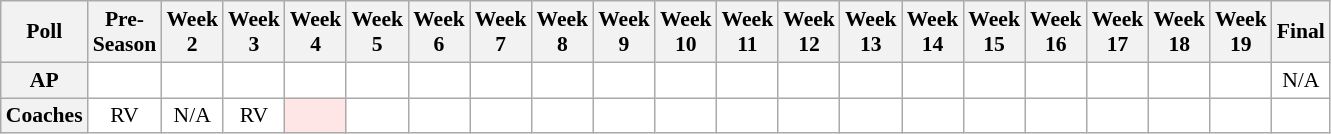<table class="wikitable" style="white-space:nowrap;font-size:90%">
<tr>
<th>Poll</th>
<th>Pre-<br>Season</th>
<th>Week<br>2</th>
<th>Week<br>3</th>
<th>Week<br>4</th>
<th>Week<br>5</th>
<th>Week<br>6</th>
<th>Week<br>7</th>
<th>Week<br>8</th>
<th>Week<br>9</th>
<th>Week<br>10</th>
<th>Week<br>11</th>
<th>Week<br>12</th>
<th>Week<br>13</th>
<th>Week<br>14</th>
<th>Week<br>15</th>
<th>Week<br>16</th>
<th>Week<br>17</th>
<th>Week<br>18</th>
<th>Week<br>19</th>
<th>Final</th>
</tr>
<tr style="text-align:center;">
<th>AP</th>
<td style="background:#FFF;"></td>
<td style="background:#FFF;"></td>
<td style="background:#FFF;"></td>
<td style="background:#FFF;"></td>
<td style="background:#FFF;"></td>
<td style="background:#FFF;"></td>
<td style="background:#FFF;"></td>
<td style="background:#FFF;"></td>
<td style="background:#FFF;"></td>
<td style="background:#FFF;"></td>
<td style="background:#FFF;"></td>
<td style="background:#FFF;"></td>
<td style="background:#FFF;"></td>
<td style="background:#FFF;"></td>
<td style="background:#FFF;"></td>
<td style="background:#FFF;"></td>
<td style="background:#FFF;"></td>
<td style="background:#FFF;"></td>
<td style="background:#FFF;"></td>
<td style="background:#FFF;">N/A</td>
</tr>
<tr style="text-align:center;">
<th>Coaches</th>
<td style="background:#FFF;">RV</td>
<td style="background:#FFF;">N/A</td>
<td style="background:#FFF;">RV</td>
<td style="background:#FFE6E6;"></td>
<td style="background:#FFF;"></td>
<td style="background:#FFF;"></td>
<td style="background:#FFF;"></td>
<td style="background:#FFF;"></td>
<td style="background:#FFF;"></td>
<td style="background:#FFF;"></td>
<td style="background:#FFF;"></td>
<td style="background:#FFF;"></td>
<td style="background:#FFF;"></td>
<td style="background:#FFF;"></td>
<td style="background:#FFF;"></td>
<td style="background:#FFF;"></td>
<td style="background:#FFF;"></td>
<td style="background:#FFF;"></td>
<td style="background:#FFF;"></td>
<td style="background:#FFF;"></td>
</tr>
</table>
